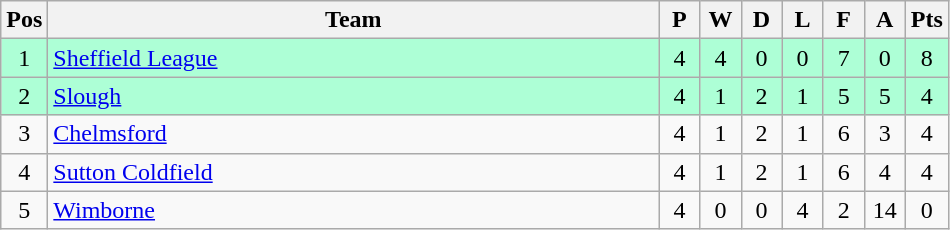<table class="wikitable" style="font-size: 100%">
<tr>
<th width=20>Pos</th>
<th width=400>Team</th>
<th width=20>P</th>
<th width=20>W</th>
<th width=20>D</th>
<th width=20>L</th>
<th width=20>F</th>
<th width=20>A</th>
<th width=20>Pts</th>
</tr>
<tr align=center style="background: #ADFFD6;">
<td>1</td>
<td align="left"><a href='#'>Sheffield League</a></td>
<td>4</td>
<td>4</td>
<td>0</td>
<td>0</td>
<td>7</td>
<td>0</td>
<td>8</td>
</tr>
<tr align=center  style="background: #ADFFD6;">
<td>2</td>
<td align="left"><a href='#'>Slough</a></td>
<td>4</td>
<td>1</td>
<td>2</td>
<td>1</td>
<td>5</td>
<td>5</td>
<td>4</td>
</tr>
<tr align=center>
<td>3</td>
<td align="left"><a href='#'>Chelmsford</a></td>
<td>4</td>
<td>1</td>
<td>2</td>
<td>1</td>
<td>6</td>
<td>3</td>
<td>4</td>
</tr>
<tr align=center>
<td>4</td>
<td align="left"><a href='#'>Sutton Coldfield</a></td>
<td>4</td>
<td>1</td>
<td>2</td>
<td>1</td>
<td>6</td>
<td>4</td>
<td>4</td>
</tr>
<tr align=center>
<td>5</td>
<td align="left"><a href='#'>Wimborne</a></td>
<td>4</td>
<td>0</td>
<td>0</td>
<td>4</td>
<td>2</td>
<td>14</td>
<td>0</td>
</tr>
</table>
